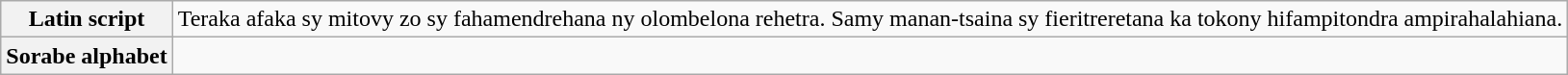<table class="wikitable">
<tr>
<th>Latin script</th>
<td>Teraka afaka sy mitovy zo sy fahamendrehana ny olombelona rehetra. Samy manan-tsaina sy fieritreretana ka tokony hifampitondra ampirahalahiana.</td>
</tr>
<tr>
<th>Sorabe alphabet</th>
<td dir="rtl"><span></span></td>
</tr>
</table>
